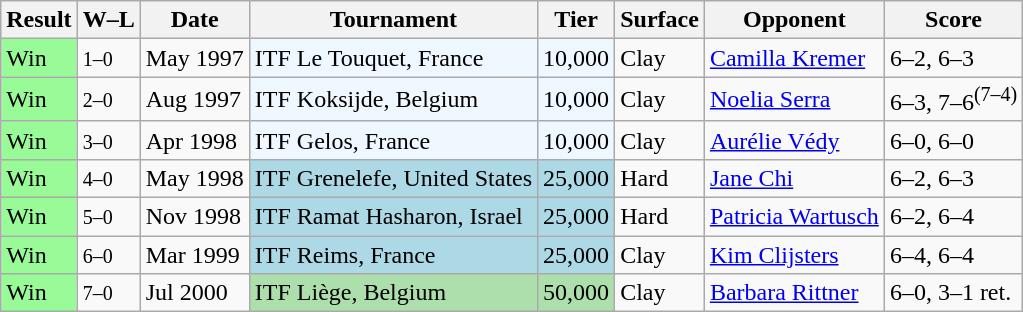<table class="sortable wikitable">
<tr>
<th>Result</th>
<th class=unsortable>W–L</th>
<th>Date</th>
<th>Tournament</th>
<th>Tier</th>
<th>Surface</th>
<th>Opponent</th>
<th class=unsortable>Score</th>
</tr>
<tr>
<td bgcolor="98FB98">Win</td>
<td><small>1–0</small></td>
<td>May 1997</td>
<td bgcolor=f0f8ff>ITF Le Touquet, France</td>
<td bgcolor=f0f8ff>10,000</td>
<td>Clay</td>
<td> <a href='#'>Camilla Kremer</a></td>
<td>6–2, 6–3</td>
</tr>
<tr>
<td bgcolor="98FB98">Win</td>
<td><small>2–0</small></td>
<td>Aug 1997</td>
<td bgcolor=f0f8ff>ITF Koksijde, Belgium</td>
<td bgcolor=f0f8ff>10,000</td>
<td>Clay</td>
<td> <a href='#'>Noelia Serra</a></td>
<td>6–3, 7–6<sup>(7–4)</sup></td>
</tr>
<tr>
<td bgcolor="98FB98">Win</td>
<td><small>3–0</small></td>
<td>Apr 1998</td>
<td bgcolor=f0f8ff>ITF Gelos, France</td>
<td bgcolor=f0f8ff>10,000</td>
<td>Clay</td>
<td> <a href='#'>Aurélie Védy</a></td>
<td>6–0, 6–0</td>
</tr>
<tr>
<td bgcolor="98FB98">Win</td>
<td><small>4–0</small></td>
<td>May 1998</td>
<td style="background:lightblue;">ITF Grenelefe, United States</td>
<td style="background:lightblue;">25,000</td>
<td>Hard</td>
<td> <a href='#'>Jane Chi</a></td>
<td>6–2, 6–3</td>
</tr>
<tr>
<td bgcolor="98FB98">Win</td>
<td><small>5–0</small></td>
<td>Nov 1998</td>
<td style="background:lightblue;">ITF Ramat Hasharon, Israel</td>
<td style="background:lightblue;">25,000</td>
<td>Hard</td>
<td> <a href='#'>Patricia Wartusch</a></td>
<td>6–2, 6–4</td>
</tr>
<tr>
<td bgcolor="98FB98">Win</td>
<td><small>6–0</small></td>
<td>Mar 1999</td>
<td style="background:lightblue;">ITF Reims, France</td>
<td style="background:lightblue;">25,000</td>
<td>Clay</td>
<td> <a href='#'>Kim Clijsters</a></td>
<td>6–4, 6–4</td>
</tr>
<tr>
<td bgcolor="98FB98">Win</td>
<td><small>7–0</small></td>
<td>Jul 2000</td>
<td style="background:#addfad;">ITF Liège, Belgium</td>
<td style="background:#addfad;">50,000</td>
<td>Clay</td>
<td> <a href='#'>Barbara Rittner</a></td>
<td>6–0, 3–1 ret.</td>
</tr>
</table>
